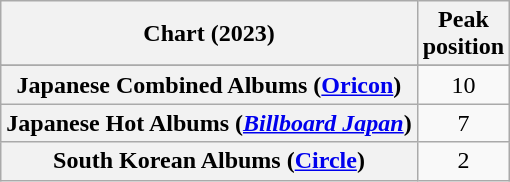<table class="wikitable sortable plainrowheaders" style="text-align:center;">
<tr>
<th scope="col">Chart (2023)</th>
<th scope="col">Peak<br>position</th>
</tr>
<tr>
</tr>
<tr>
<th scope="row">Japanese Combined Albums (<a href='#'>Oricon</a>)</th>
<td>10</td>
</tr>
<tr>
<th scope="row">Japanese Hot Albums (<em><a href='#'>Billboard Japan</a></em>)</th>
<td>7</td>
</tr>
<tr>
<th scope="row">South Korean Albums (<a href='#'>Circle</a>)</th>
<td>2</td>
</tr>
</table>
